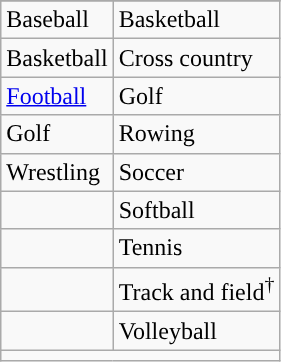<table class="wikitable" style= " ">
<tr>
</tr>
<tr>
<td>Baseball</td>
<td>Basketball</td>
</tr>
<tr>
<td>Basketball</td>
<td>Cross country</td>
</tr>
<tr>
<td><a href='#'>Football</a></td>
<td>Golf</td>
</tr>
<tr>
<td>Golf</td>
<td>Rowing</td>
</tr>
<tr>
<td>Wrestling</td>
<td>Soccer</td>
</tr>
<tr>
<td></td>
<td>Softball</td>
</tr>
<tr>
<td></td>
<td>Tennis</td>
</tr>
<tr>
<td></td>
<td>Track and field<sup>†</sup></td>
</tr>
<tr>
<td></td>
<td>Volleyball</td>
</tr>
<tr>
<td colspan="2"></td>
</tr>
</table>
